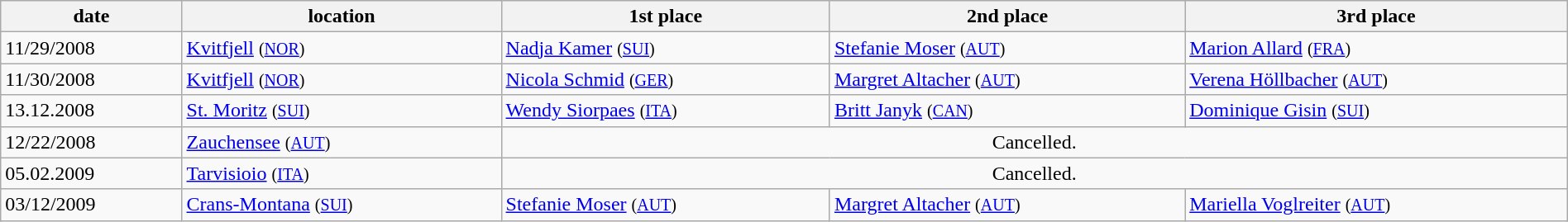<table class="wikitable" width=100%>
<tr class="backgroundcolor5">
<th>date</th>
<th>location</th>
<th>1st place</th>
<th>2nd place</th>
<th>3rd place</th>
</tr>
<tr>
<td>11/29/2008</td>
<td><a href='#'>Kvitfjell</a> <small>(<a href='#'>NOR</a>)</small></td>
<td> <a href='#'>Nadja Kamer</a> <small>(<a href='#'>SUI</a>)</small></td>
<td> <a href='#'>Stefanie Moser</a> <small>(<a href='#'>AUT</a>)</small></td>
<td> <a href='#'>Marion Allard</a> <small>(<a href='#'>FRA</a>)</small></td>
</tr>
<tr>
<td>11/30/2008</td>
<td><a href='#'>Kvitfjell</a> <small>(<a href='#'>NOR</a>)</small></td>
<td> <a href='#'>Nicola Schmid</a> <small>(<a href='#'>GER</a>)</small></td>
<td> <a href='#'>Margret Altacher</a> <small>(<a href='#'>AUT</a>)</small></td>
<td> <a href='#'>Verena Höllbacher</a> <small>(<a href='#'>AUT</a>)</small></td>
</tr>
<tr>
<td>13.12.2008</td>
<td><a href='#'>St. Moritz</a> <small>(<a href='#'>SUI</a>)</small></td>
<td> <a href='#'>Wendy Siorpaes</a> <small>(<a href='#'>ITA</a>)</small></td>
<td> <a href='#'>Britt Janyk</a> <small>(<a href='#'>CAN</a>)</small></td>
<td> <a href='#'>Dominique Gisin</a> <small>(<a href='#'>SUI</a>)</small></td>
</tr>
<tr>
<td>12/22/2008</td>
<td><a href='#'>Zauchensee</a> <small>(<a href='#'>AUT</a>)</small></td>
<td colspan="3" align="center">Cancelled.</td>
</tr>
<tr>
<td>05.02.2009</td>
<td><a href='#'>Tarvisioio</a> <small>(<a href='#'>ITA</a>)</small></td>
<td colspan="3" align="center">Cancelled.</td>
</tr>
<tr>
<td>03/12/2009</td>
<td><a href='#'>Crans-Montana</a> <small>(<a href='#'>SUI</a>)</small></td>
<td> <a href='#'>Stefanie Moser</a> <small>(<a href='#'>AUT</a>)</small></td>
<td> <a href='#'>Margret Altacher</a> <small>(<a href='#'>AUT</a>)</small></td>
<td> <a href='#'>Mariella Voglreiter</a> <small>(<a href='#'>AUT</a>)</small></td>
</tr>
</table>
